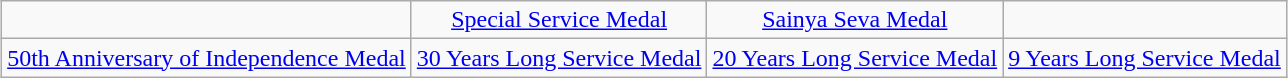<table class="wikitable" style="margin:1em auto; text-align:center;">
<tr>
<td></td>
<td><a href='#'>Special Service Medal</a></td>
<td><a href='#'>Sainya Seva Medal</a></td>
<td></td>
</tr>
<tr>
<td><a href='#'>50th Anniversary of Independence Medal</a></td>
<td><a href='#'>30 Years Long Service Medal</a></td>
<td><a href='#'>20 Years Long Service Medal</a></td>
<td><a href='#'>9 Years Long Service Medal</a></td>
</tr>
</table>
